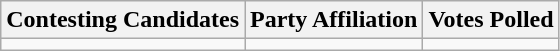<table class="wikitable sortable">
<tr>
<th>Contesting Candidates</th>
<th>Party Affiliation</th>
<th>Votes Polled</th>
</tr>
<tr>
<td></td>
<td></td>
<td></td>
</tr>
</table>
